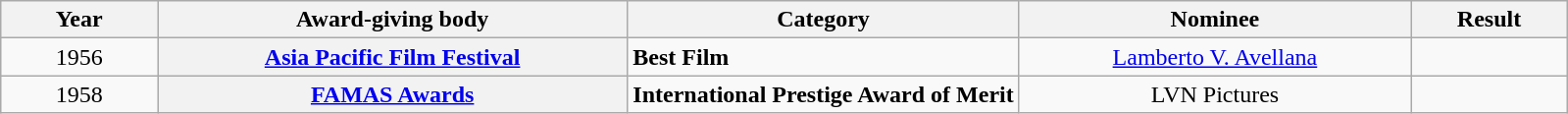<table | class="wikitable sortable">
<tr>
<th width="10%">Year</th>
<th width="30%">Award-giving body</th>
<th width="25%">Category</th>
<th width="25%">Nominee</th>
<th width="10%">Result</th>
</tr>
<tr>
<td align="center">1956</td>
<th align="left"><a href='#'>Asia Pacific Film Festival</a></th>
<td align="left"><strong>Best Film</strong></td>
<td align="center"><a href='#'>Lamberto V. Avellana</a></td>
<td></td>
</tr>
<tr>
<td rowspan="1" align="center">1958</td>
<th align="left"><a href='#'>FAMAS Awards</a></th>
<td align="left"><strong>International Prestige Award of Merit</strong></td>
<td align="center">LVN Pictures</td>
<td></td>
</tr>
</table>
